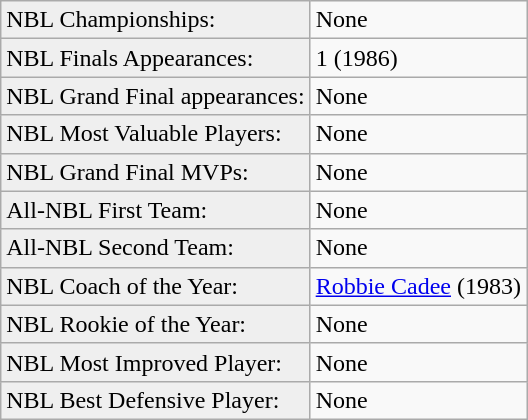<table class="wikitable">
<tr align=left>
<td style="background:#efefef;">NBL Championships:</td>
<td>None</td>
</tr>
<tr>
<td style="background:#efefef;">NBL Finals Appearances:</td>
<td>1 (1986)</td>
</tr>
<tr>
<td style="background:#efefef;">NBL Grand Final appearances:</td>
<td>None</td>
</tr>
<tr>
<td style="background:#efefef;">NBL Most Valuable Players:</td>
<td>None</td>
</tr>
<tr>
<td style="background:#efefef;">NBL Grand Final MVPs:</td>
<td>None</td>
</tr>
<tr>
<td style="background:#efefef;">All-NBL First Team:</td>
<td>None</td>
</tr>
<tr>
<td style="background:#efefef;">All-NBL Second Team:</td>
<td>None</td>
</tr>
<tr>
<td style="background:#efefef;">NBL Coach of the Year:</td>
<td><a href='#'>Robbie Cadee</a> (1983)</td>
</tr>
<tr>
<td style="background:#efefef;">NBL Rookie of the Year:</td>
<td>None</td>
</tr>
<tr>
<td style="background:#efefef;">NBL Most Improved Player:</td>
<td>None</td>
</tr>
<tr>
<td style="background:#efefef;">NBL Best Defensive Player:</td>
<td>None</td>
</tr>
</table>
